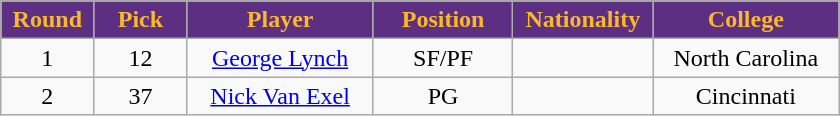<table class="wikitable sortable sortable">
<tr>
<th style="background:#5c2f83; color:#fcb926" width="10%">Round</th>
<th style="background:#5c2f83; color:#fcb926" width="10%">Pick</th>
<th style="background:#5c2f83; color:#fcb926" width="20%">Player</th>
<th style="background:#5c2f83; color:#fcb926" width="15%">Position</th>
<th style="background:#5c2f83; color:#fcb926" width="15%">Nationality</th>
<th style="background:#5c2f83; color:#fcb926" width="20%">College</th>
</tr>
<tr style="text-align: center">
<td>1</td>
<td>12</td>
<td><a href='#'>George Lynch</a></td>
<td>SF/PF</td>
<td></td>
<td>North Carolina</td>
</tr>
<tr style="text-align: center">
<td>2</td>
<td>37</td>
<td><a href='#'>Nick Van Exel</a></td>
<td>PG</td>
<td></td>
<td>Cincinnati</td>
</tr>
</table>
